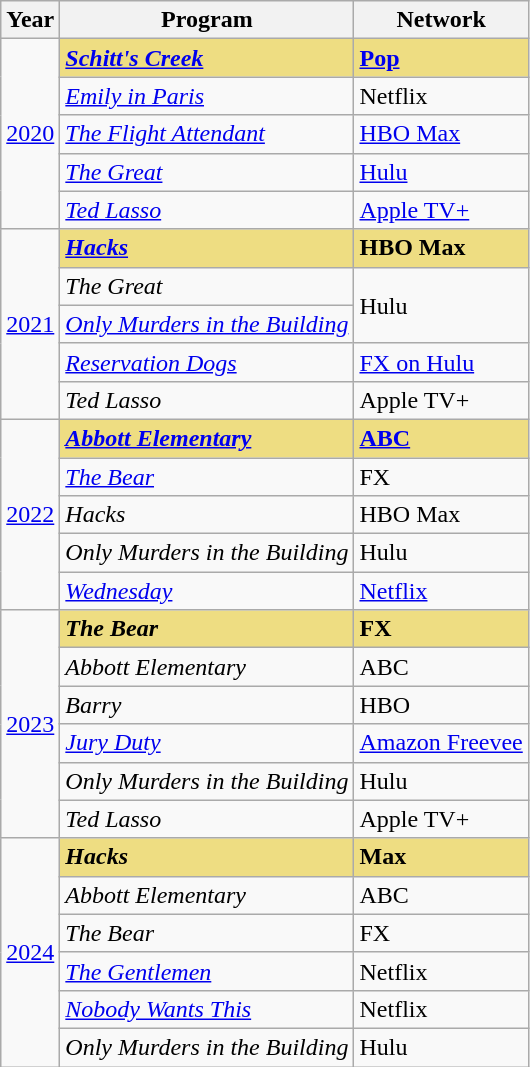<table class="wikitable">
<tr>
<th>Year</th>
<th>Program</th>
<th>Network</th>
</tr>
<tr>
<td rowspan="5" style="text-align:center"><a href='#'>2020</a></td>
<td style="background:#EEDD82;"><strong><em><a href='#'>Schitt's Creek</a></em></strong></td>
<td style="background:#EEDD82;"><strong><a href='#'>Pop</a></strong></td>
</tr>
<tr>
<td><em><a href='#'>Emily in Paris</a></em></td>
<td>Netflix</td>
</tr>
<tr>
<td><em><a href='#'>The Flight Attendant</a></em></td>
<td><a href='#'>HBO Max</a></td>
</tr>
<tr>
<td><em><a href='#'>The Great</a></em></td>
<td><a href='#'>Hulu</a></td>
</tr>
<tr>
<td><em><a href='#'>Ted Lasso</a></em></td>
<td><a href='#'>Apple TV+</a></td>
</tr>
<tr>
<td rowspan="5"><a href='#'>2021</a></td>
<td style="background:#EEDD82;"><strong><em><a href='#'>Hacks</a></em></strong></td>
<td style="background:#EEDD82;"><strong>HBO Max</strong></td>
</tr>
<tr>
<td><em>The Great</em></td>
<td rowspan="2">Hulu</td>
</tr>
<tr>
<td><em><a href='#'>Only Murders in the Building</a></em></td>
</tr>
<tr>
<td><em><a href='#'>Reservation Dogs</a></em></td>
<td><a href='#'>FX on Hulu</a></td>
</tr>
<tr>
<td><em>Ted Lasso</em></td>
<td>Apple TV+</td>
</tr>
<tr>
<td rowspan="5"><a href='#'>2022</a></td>
<td style="background:#EEDD82;"><strong><em><a href='#'>Abbott Elementary</a></em></strong></td>
<td style="background:#EEDD82;"><strong><a href='#'>ABC</a></strong></td>
</tr>
<tr>
<td><em><a href='#'>The Bear</a></em></td>
<td>FX</td>
</tr>
<tr>
<td><em>Hacks</em></td>
<td>HBO Max</td>
</tr>
<tr>
<td><em>Only Murders in the Building</em></td>
<td>Hulu</td>
</tr>
<tr>
<td><em><a href='#'>Wednesday</a></em></td>
<td><a href='#'>Netflix</a></td>
</tr>
<tr>
<td rowspan="6"><a href='#'>2023</a></td>
<td style="background:#EEDD82;"><strong><em>The Bear</em></strong></td>
<td style="background:#EEDD82;"><strong>FX</strong></td>
</tr>
<tr>
<td><em>Abbott Elementary</em></td>
<td>ABC</td>
</tr>
<tr>
<td><em>Barry</em></td>
<td>HBO</td>
</tr>
<tr>
<td><em><a href='#'>Jury Duty</a></em></td>
<td><a href='#'>Amazon Freevee</a></td>
</tr>
<tr>
<td><em>Only Murders in the Building</em></td>
<td>Hulu</td>
</tr>
<tr>
<td><em>Ted Lasso</em></td>
<td>Apple TV+</td>
</tr>
<tr>
<td rowspan="6"><a href='#'>2024</a></td>
<td style="background:#EEDD82;"><strong><em>Hacks</em></strong></td>
<td style="background:#EEDD82;"><strong>Max</strong></td>
</tr>
<tr>
<td><em>Abbott Elementary</em></td>
<td>ABC</td>
</tr>
<tr>
<td><em>The Bear</em></td>
<td>FX</td>
</tr>
<tr>
<td><em><a href='#'>The Gentlemen</a></em></td>
<td>Netflix</td>
</tr>
<tr>
<td><em><a href='#'>Nobody Wants This</a></em></td>
<td>Netflix</td>
</tr>
<tr>
<td><em>Only Murders in the Building</em></td>
<td>Hulu</td>
</tr>
</table>
